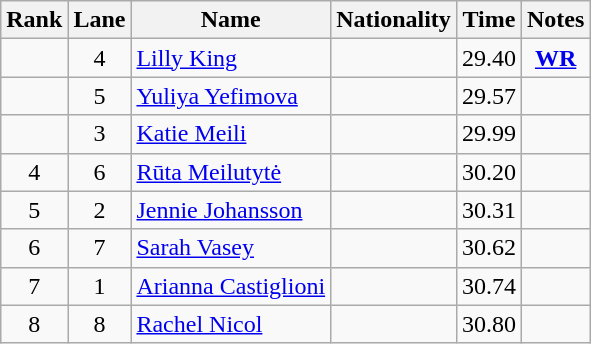<table class="wikitable sortable" style="text-align:center">
<tr>
<th>Rank</th>
<th>Lane</th>
<th>Name</th>
<th>Nationality</th>
<th>Time</th>
<th>Notes</th>
</tr>
<tr>
<td></td>
<td>4</td>
<td align=left><a href='#'>Lilly King</a></td>
<td align=left></td>
<td>29.40</td>
<td><strong><a href='#'>WR</a></strong></td>
</tr>
<tr>
<td></td>
<td>5</td>
<td align=left><a href='#'>Yuliya Yefimova</a></td>
<td align=left></td>
<td>29.57</td>
<td></td>
</tr>
<tr>
<td></td>
<td>3</td>
<td align=left><a href='#'>Katie Meili</a></td>
<td align=left></td>
<td>29.99</td>
<td></td>
</tr>
<tr>
<td>4</td>
<td>6</td>
<td align=left><a href='#'>Rūta Meilutytė</a></td>
<td align=left></td>
<td>30.20</td>
<td></td>
</tr>
<tr>
<td>5</td>
<td>2</td>
<td align=left><a href='#'>Jennie Johansson</a></td>
<td align=left></td>
<td>30.31</td>
<td></td>
</tr>
<tr>
<td>6</td>
<td>7</td>
<td align=left><a href='#'>Sarah Vasey</a></td>
<td align=left></td>
<td>30.62</td>
<td></td>
</tr>
<tr>
<td>7</td>
<td>1</td>
<td align=left><a href='#'>Arianna Castiglioni</a></td>
<td align=left></td>
<td>30.74</td>
<td></td>
</tr>
<tr>
<td>8</td>
<td>8</td>
<td align=left><a href='#'>Rachel Nicol</a></td>
<td align=left></td>
<td>30.80</td>
<td></td>
</tr>
</table>
